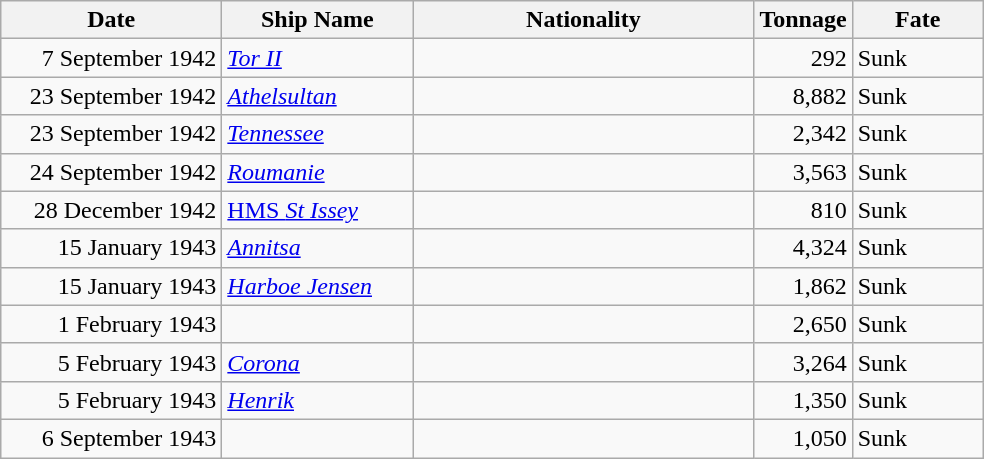<table class="wikitable sortable">
<tr>
<th width="140px">Date</th>
<th width="120px">Ship Name</th>
<th width="220px">Nationality</th>
<th width="25px">Tonnage</th>
<th width="80px">Fate</th>
</tr>
<tr>
<td align="right">7 September 1942</td>
<td align="left"><a href='#'><em>Tor II</em></a></td>
<td align="left"></td>
<td align="right">292</td>
<td align="left">Sunk</td>
</tr>
<tr>
<td align="right">23 September 1942</td>
<td align="left"><a href='#'><em>Athelsultan</em></a></td>
<td align="left"></td>
<td align="right">8,882</td>
<td align="left">Sunk</td>
</tr>
<tr>
<td align="right">23 September 1942</td>
<td align="left"><a href='#'><em>Tennessee</em></a></td>
<td align="left"></td>
<td align="right">2,342</td>
<td align="left">Sunk</td>
</tr>
<tr>
<td align="right">24 September 1942</td>
<td align="left"><a href='#'><em>Roumanie</em></a></td>
<td align="left"></td>
<td align="right">3,563</td>
<td align="left">Sunk</td>
</tr>
<tr>
<td align="right">28 December 1942</td>
<td align="left"><a href='#'>HMS <em>St Issey</em></a></td>
<td align="left"></td>
<td align="right">810</td>
<td align="left">Sunk</td>
</tr>
<tr>
<td align="right">15 January 1943</td>
<td align="left"><a href='#'><em>Annitsa</em></a></td>
<td align="left"></td>
<td align="right">4,324</td>
<td align="left">Sunk</td>
</tr>
<tr>
<td align="right">15 January 1943</td>
<td align="left"><a href='#'><em>Harboe Jensen</em></a></td>
<td align="left"></td>
<td align="right">1,862</td>
<td align="left">Sunk</td>
</tr>
<tr>
<td align="right">1 February 1943</td>
<td align="left"></td>
<td align="left"></td>
<td align="right">2,650</td>
<td align="left">Sunk</td>
</tr>
<tr>
<td align="right">5 February 1943</td>
<td align="left"><a href='#'><em>Corona</em></a></td>
<td align="left"></td>
<td align="right">3,264</td>
<td align="left">Sunk</td>
</tr>
<tr>
<td align="right">5 February 1943</td>
<td align="left"><a href='#'><em>Henrik</em></a></td>
<td align="left"></td>
<td align="right">1,350</td>
<td align="left">Sunk</td>
</tr>
<tr>
<td align="right">6 September 1943</td>
<td align="left"></td>
<td align="left"></td>
<td align="right">1,050</td>
<td align="left">Sunk</td>
</tr>
</table>
